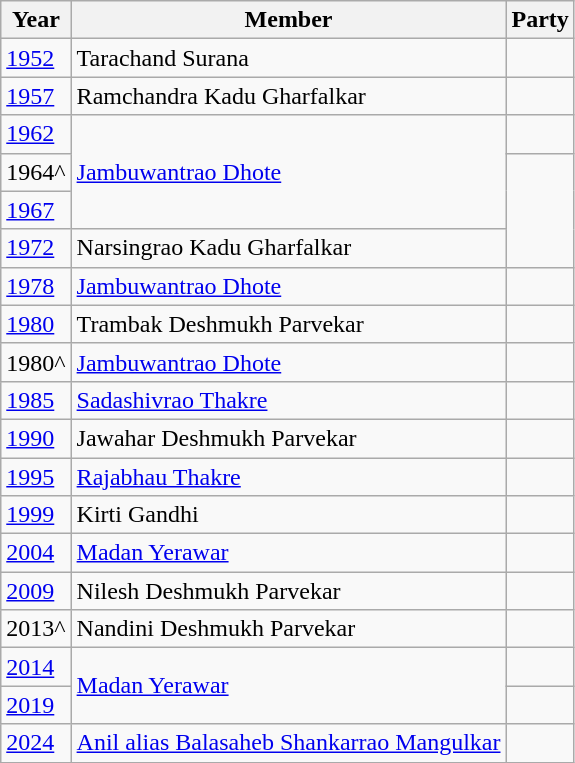<table class="wikitable">
<tr>
<th>Year</th>
<th>Member</th>
<th colspan="2">Party</th>
</tr>
<tr>
<td><a href='#'>1952</a></td>
<td>Tarachand Surana</td>
<td></td>
</tr>
<tr>
<td><a href='#'>1957</a></td>
<td>Ramchandra Kadu Gharfalkar</td>
</tr>
<tr>
<td><a href='#'>1962</a></td>
<td rowspan="3"><a href='#'>Jambuwantrao Dhote</a></td>
<td></td>
</tr>
<tr>
<td>1964^</td>
</tr>
<tr>
<td><a href='#'>1967</a></td>
</tr>
<tr>
<td><a href='#'>1972</a></td>
<td>Narsingrao Kadu Gharfalkar</td>
</tr>
<tr>
<td><a href='#'>1978</a></td>
<td><a href='#'>Jambuwantrao Dhote</a></td>
<td></td>
</tr>
<tr>
<td><a href='#'>1980</a></td>
<td>Trambak Deshmukh Parvekar</td>
<td></td>
</tr>
<tr>
<td>1980^</td>
<td><a href='#'>Jambuwantrao Dhote</a></td>
</tr>
<tr>
<td><a href='#'>1985</a></td>
<td><a href='#'>Sadashivrao Thakre</a></td>
<td></td>
</tr>
<tr>
<td><a href='#'>1990</a></td>
<td>Jawahar Deshmukh Parvekar</td>
<td></td>
</tr>
<tr>
<td><a href='#'>1995</a></td>
<td><a href='#'>Rajabhau Thakre</a></td>
<td></td>
</tr>
<tr>
<td><a href='#'>1999</a></td>
<td>Kirti Gandhi</td>
<td></td>
</tr>
<tr>
<td><a href='#'>2004</a></td>
<td><a href='#'>Madan Yerawar</a></td>
<td></td>
</tr>
<tr>
<td><a href='#'>2009</a></td>
<td>Nilesh Deshmukh Parvekar</td>
<td></td>
</tr>
<tr>
<td>2013^</td>
<td>Nandini Deshmukh Parvekar</td>
</tr>
<tr>
<td><a href='#'>2014</a></td>
<td rowspan="2"><a href='#'>Madan Yerawar</a></td>
<td></td>
</tr>
<tr>
<td><a href='#'>2019</a></td>
</tr>
<tr>
<td><a href='#'>2024</a></td>
<td><a href='#'>Anil alias Balasaheb Shankarrao Mangulkar</a></td>
<td></td>
</tr>
</table>
